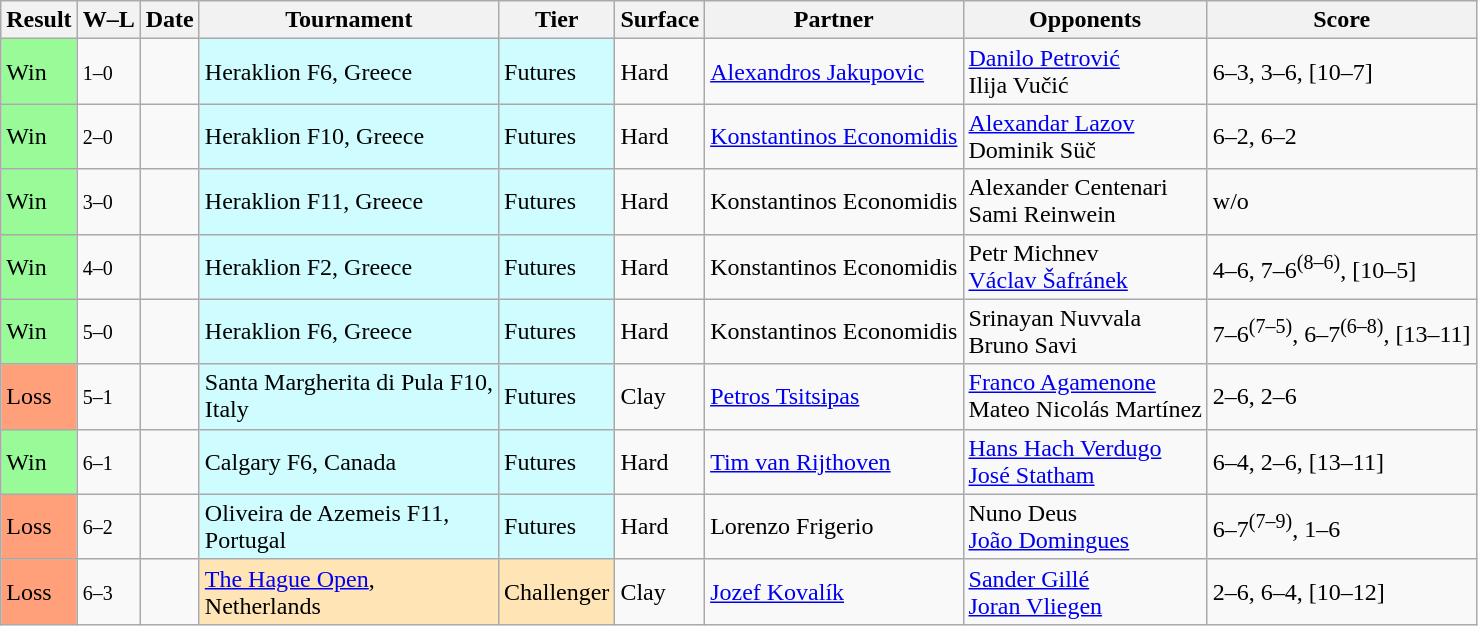<table class="nowrap sortable wikitable">
<tr>
<th>Result</th>
<th class=unsortable>W–L</th>
<th>Date</th>
<th>Tournament</th>
<th>Tier</th>
<th>Surface</th>
<th>Partner</th>
<th>Opponents</th>
<th class=unsortable>Score</th>
</tr>
<tr>
<td bgcolor=98FB98>Win</td>
<td><small>1–0</small></td>
<td></td>
<td style=background:#cffcff>Heraklion F6, Greece</td>
<td style=background:#cffcff>Futures</td>
<td>Hard</td>
<td> <a href='#'>Alexandros Jakupovic</a></td>
<td> <a href='#'>Danilo Petrović</a><br> Ilija Vučić</td>
<td>6–3, 3–6, [10–7]</td>
</tr>
<tr>
<td bgcolor=98FB98>Win</td>
<td><small>2–0</small></td>
<td></td>
<td style=background:#cffcff>Heraklion F10, Greece</td>
<td style=background:#cffcff>Futures</td>
<td>Hard</td>
<td> <a href='#'>Konstantinos Economidis</a></td>
<td> <a href='#'>Alexandar Lazov</a><br> Dominik Süč</td>
<td>6–2, 6–2</td>
</tr>
<tr>
<td bgcolor=98FB98>Win</td>
<td><small>3–0</small></td>
<td></td>
<td style=background:#cffcff>Heraklion F11, Greece</td>
<td style=background:#cffcff>Futures</td>
<td>Hard</td>
<td> Konstantinos Economidis</td>
<td> Alexander Centenari<br> Sami Reinwein</td>
<td>w/o</td>
</tr>
<tr>
<td bgcolor=98FB98>Win</td>
<td><small>4–0</small></td>
<td></td>
<td style=background:#cffcff>Heraklion F2, Greece</td>
<td style=background:#cffcff>Futures</td>
<td>Hard</td>
<td> Konstantinos Economidis</td>
<td> Petr Michnev<br> <a href='#'>Václav Šafránek</a></td>
<td>4–6, 7–6<sup>(8–6)</sup>, [10–5]</td>
</tr>
<tr>
<td bgcolor=98FB98>Win</td>
<td><small>5–0</small></td>
<td></td>
<td style=background:#cffcff>Heraklion F6, Greece</td>
<td style=background:#cffcff>Futures</td>
<td>Hard</td>
<td> Konstantinos Economidis</td>
<td> Srinayan Nuvvala <br> Bruno Savi</td>
<td>7–6<sup>(7–5)</sup>, 6–7<sup>(6–8)</sup>, [13–11]</td>
</tr>
<tr>
<td bgcolor=FFA07A>Loss</td>
<td><small>5–1</small></td>
<td></td>
<td style=background:#cffcff>Santa Margherita di Pula F10,<br> Italy</td>
<td style=background:#cffcff>Futures</td>
<td>Clay</td>
<td> <a href='#'>Petros Tsitsipas</a></td>
<td> <a href='#'>Franco Agamenone</a><br> Mateo Nicolás Martínez</td>
<td>2–6, 2–6</td>
</tr>
<tr>
<td bgcolor=98FB98>Win</td>
<td><small>6–1</small></td>
<td></td>
<td style=background:#cffcff>Calgary F6, Canada</td>
<td style=background:#cffcff>Futures</td>
<td>Hard</td>
<td> <a href='#'>Tim van Rijthoven</a></td>
<td> <a href='#'>Hans Hach Verdugo</a><br> <a href='#'>José Statham</a></td>
<td>6–4, 2–6, [13–11]</td>
</tr>
<tr>
<td bgcolor=FFA07A>Loss</td>
<td><small>6–2</small></td>
<td></td>
<td style=background:#cffcff>Oliveira de Azemeis F11,<br> Portugal</td>
<td style=background:#cffcff>Futures</td>
<td>Hard</td>
<td> Lorenzo Frigerio</td>
<td> Nuno Deus<br> <a href='#'>João Domingues</a></td>
<td>6–7<sup>(7–9)</sup>, 1–6</td>
</tr>
<tr>
<td bgcolor=FFA07A>Loss</td>
<td><small>6–3</small></td>
<td><a href='#'></a></td>
<td style=background:moccasin><a href='#'>The Hague Open</a>,<br> Netherlands</td>
<td style=background:moccasin>Challenger</td>
<td>Clay</td>
<td> <a href='#'>Jozef Kovalík</a></td>
<td> <a href='#'>Sander Gillé</a><br> <a href='#'>Joran Vliegen</a></td>
<td>2–6, 6–4, [10–12]</td>
</tr>
</table>
